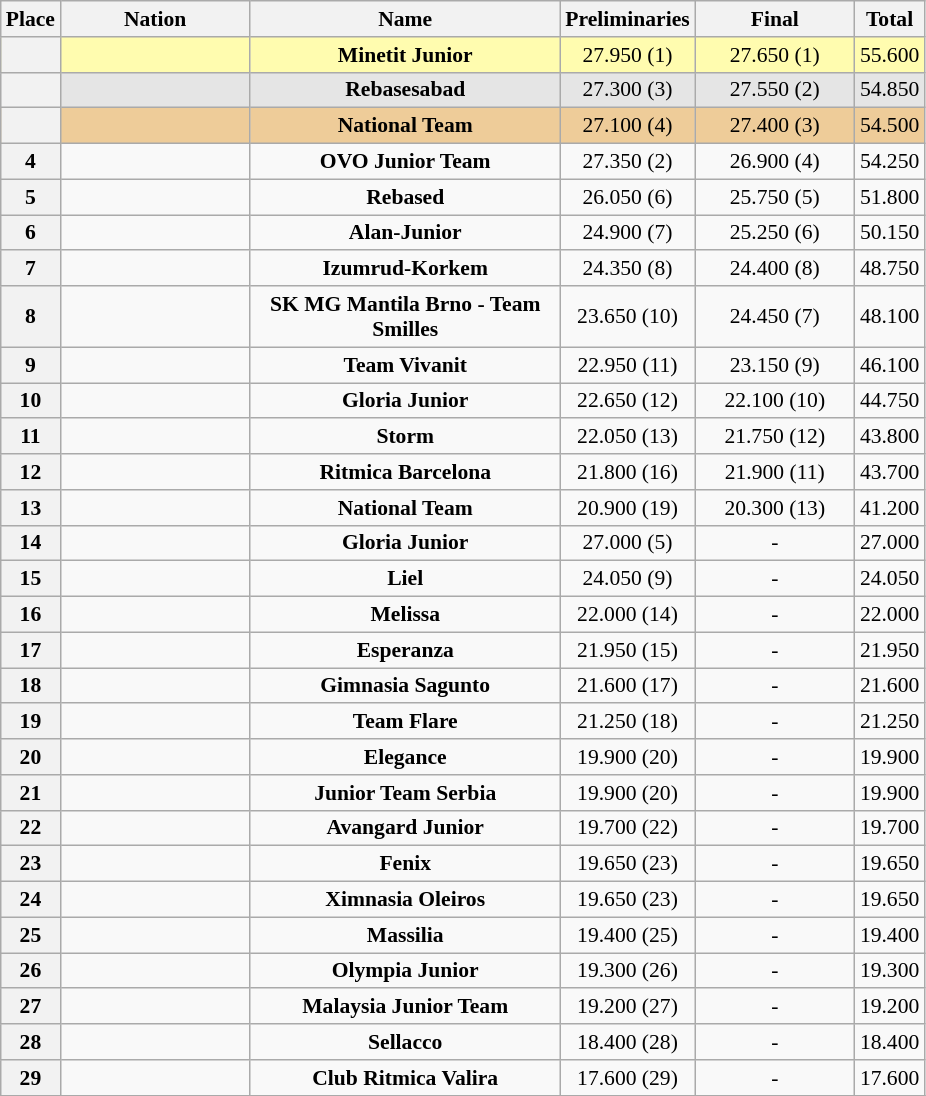<table class="wikitable sortable" style="text-align:center; font-size:90%">
<tr>
<th scope="col" style="width:20px;">Place</th>
<th ! scope="col" style="width:120px;">Nation</th>
<th ! scope="col" style="width:200px;">Name</th>
<th ! scope="col" style="width:60px;">Preliminaries</th>
<th ! scope="col" style="width:100px;">Final</th>
<th ! scope=col>Total</th>
</tr>
<tr bgcolor=fffcaf>
<th scope=row></th>
<td align=left></td>
<td><strong>Minetit Junior</strong></td>
<td>27.950 (1)</td>
<td>27.650 (1)</td>
<td>55.600</td>
</tr>
<tr bgcolor=e5e5e5>
<th scope=row></th>
<td align=left></td>
<td><strong>Rebasesabad</strong></td>
<td>27.300 (3)</td>
<td>27.550 (2)</td>
<td>54.850</td>
</tr>
<tr bgcolor=eecc99>
<th scope=row></th>
<td align=left></td>
<td><strong>National Team</strong></td>
<td>27.100 (4)</td>
<td>27.400 (3)</td>
<td>54.500</td>
</tr>
<tr>
<th scope=row>4</th>
<td align=left></td>
<td><strong>OVO Junior Team</strong></td>
<td>27.350 (2)</td>
<td>26.900 (4)</td>
<td>54.250</td>
</tr>
<tr>
<th scope=row>5</th>
<td align=left></td>
<td><strong>Rebased</strong></td>
<td>26.050 (6)</td>
<td>25.750 (5)</td>
<td>51.800</td>
</tr>
<tr>
<th scope=row>6</th>
<td align=left></td>
<td><strong>Alan-Junior</strong></td>
<td>24.900 (7)</td>
<td>25.250 (6)</td>
<td>50.150</td>
</tr>
<tr>
<th scope=row>7</th>
<td align=left></td>
<td><strong>Izumrud-Korkem</strong></td>
<td>24.350 (8)</td>
<td>24.400 (8)</td>
<td>48.750</td>
</tr>
<tr>
<th scope=row>8</th>
<td align=left></td>
<td><strong>SK MG Mantila Brno - Team Smilles</strong></td>
<td>23.650 (10)</td>
<td>24.450 (7)</td>
<td>48.100</td>
</tr>
<tr>
<th scope=row>9</th>
<td align=left></td>
<td><strong>Team Vivanit</strong></td>
<td>22.950 (11)</td>
<td>23.150 (9)</td>
<td>46.100</td>
</tr>
<tr>
<th scope=row>10</th>
<td align=left></td>
<td><strong>Gloria Junior</strong></td>
<td>22.650 (12)</td>
<td>22.100 (10)</td>
<td>44.750</td>
</tr>
<tr>
<th scope=row>11</th>
<td align=left></td>
<td><strong>Storm</strong></td>
<td>22.050 (13)</td>
<td>21.750 (12)</td>
<td>43.800</td>
</tr>
<tr>
<th scope=row>12</th>
<td align=left></td>
<td><strong>Ritmica Barcelona</strong></td>
<td>21.800 (16)</td>
<td>21.900 (11)</td>
<td>43.700</td>
</tr>
<tr>
<th scope=row>13</th>
<td align=left></td>
<td><strong>National Team</strong></td>
<td>20.900 (19)</td>
<td>20.300 (13)</td>
<td>41.200</td>
</tr>
<tr>
<th scope=row>14</th>
<td align=left></td>
<td><strong>Gloria Junior</strong></td>
<td>27.000 (5)</td>
<td>-</td>
<td>27.000</td>
</tr>
<tr>
<th scope=row>15</th>
<td align=left></td>
<td><strong>Liel</strong></td>
<td>24.050 (9)</td>
<td>-</td>
<td>24.050</td>
</tr>
<tr>
<th scope=row>16</th>
<td align=left></td>
<td><strong>Melissa</strong></td>
<td>22.000 (14)</td>
<td>-</td>
<td>22.000</td>
</tr>
<tr>
<th scope=row>17</th>
<td align=left></td>
<td><strong>Esperanza</strong></td>
<td>21.950 (15)</td>
<td>-</td>
<td>21.950</td>
</tr>
<tr>
<th scope=row>18</th>
<td align=left></td>
<td><strong>Gimnasia Sagunto</strong></td>
<td>21.600 (17)</td>
<td>-</td>
<td>21.600</td>
</tr>
<tr>
<th scope=row>19</th>
<td align=left></td>
<td><strong>Team Flare</strong></td>
<td>21.250 (18)</td>
<td>-</td>
<td>21.250</td>
</tr>
<tr>
<th scope=row>20</th>
<td align=left></td>
<td><strong>Elegance</strong></td>
<td>19.900 (20)</td>
<td>-</td>
<td>19.900</td>
</tr>
<tr>
<th scope=row>21</th>
<td align=left></td>
<td><strong>Junior Team Serbia</strong></td>
<td>19.900 (20)</td>
<td>-</td>
<td>19.900</td>
</tr>
<tr>
<th scope=row>22</th>
<td align=left></td>
<td><strong>Avangard Junior</strong></td>
<td>19.700 (22)</td>
<td>-</td>
<td>19.700</td>
</tr>
<tr>
<th scope=row>23</th>
<td align=left></td>
<td><strong>Fenix</strong></td>
<td>19.650 (23)</td>
<td>-</td>
<td>19.650</td>
</tr>
<tr>
<th scope=row>24</th>
<td align=left></td>
<td><strong>Ximnasia Oleiros</strong></td>
<td>19.650 (23)</td>
<td>-</td>
<td>19.650</td>
</tr>
<tr>
<th scope=row>25</th>
<td align=left></td>
<td><strong>Massilia</strong></td>
<td>19.400 (25)</td>
<td>-</td>
<td>19.400</td>
</tr>
<tr>
<th scope=row>26</th>
<td align=left></td>
<td><strong>Olympia Junior</strong></td>
<td>19.300 (26)</td>
<td>-</td>
<td>19.300</td>
</tr>
<tr>
<th scope=row>27</th>
<td align=left></td>
<td><strong>Malaysia Junior Team</strong></td>
<td>19.200 (27)</td>
<td>-</td>
<td>19.200</td>
</tr>
<tr>
<th scope=row>28</th>
<td align=left></td>
<td><strong>Sellacco</strong></td>
<td>18.400 (28)</td>
<td>-</td>
<td>18.400</td>
</tr>
<tr>
<th scope=row>29</th>
<td align=left></td>
<td><strong>Club Ritmica Valira</strong></td>
<td>17.600 (29)</td>
<td>-</td>
<td>17.600</td>
</tr>
<tr>
</tr>
</table>
